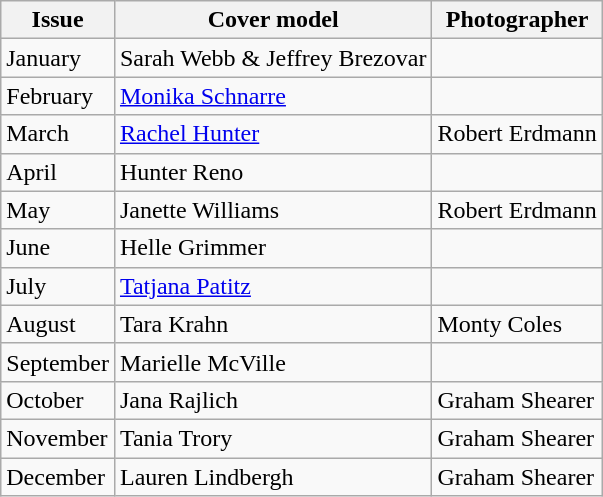<table class="wikitable">
<tr>
<th>Issue</th>
<th>Cover model</th>
<th>Photographer</th>
</tr>
<tr>
<td>January</td>
<td>Sarah Webb & Jeffrey Brezovar</td>
<td></td>
</tr>
<tr>
<td>February</td>
<td><a href='#'>Monika Schnarre</a></td>
<td></td>
</tr>
<tr>
<td>March</td>
<td><a href='#'>Rachel Hunter</a></td>
<td>Robert Erdmann</td>
</tr>
<tr>
<td>April</td>
<td>Hunter Reno</td>
<td></td>
</tr>
<tr>
<td>May</td>
<td>Janette Williams</td>
<td>Robert Erdmann</td>
</tr>
<tr>
<td>June</td>
<td>Helle Grimmer</td>
<td></td>
</tr>
<tr>
<td>July</td>
<td><a href='#'>Tatjana Patitz</a></td>
<td></td>
</tr>
<tr>
<td>August</td>
<td>Tara Krahn</td>
<td>Monty Coles</td>
</tr>
<tr>
<td>September</td>
<td>Marielle McVille</td>
<td></td>
</tr>
<tr>
<td>October</td>
<td>Jana Rajlich</td>
<td>Graham Shearer</td>
</tr>
<tr>
<td>November</td>
<td>Tania Trory</td>
<td>Graham Shearer</td>
</tr>
<tr>
<td>December</td>
<td>Lauren Lindbergh</td>
<td>Graham Shearer</td>
</tr>
</table>
